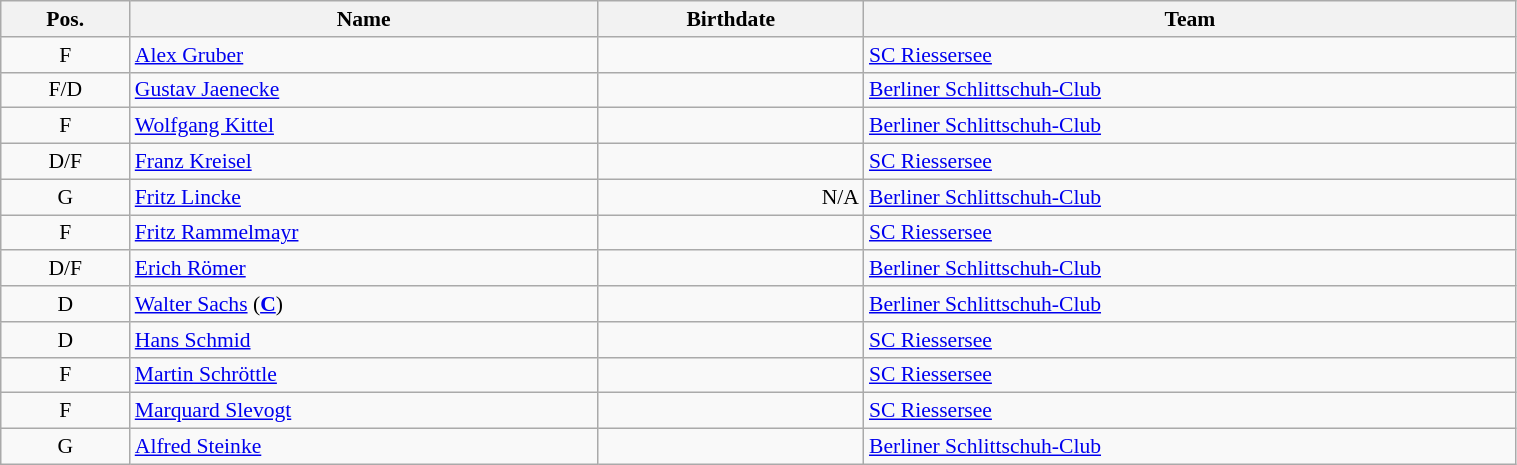<table class="wikitable sortable" width="80%" style="font-size: 90%; text-align: center;">
<tr>
<th>Pos.</th>
<th>Name</th>
<th>Birthdate</th>
<th>Team</th>
</tr>
<tr>
<td>F</td>
<td style="text-align:left;"><a href='#'>Alex Gruber</a></td>
<td style="text-align:right;"></td>
<td style="text-align:left;"> <a href='#'>SC Riessersee</a></td>
</tr>
<tr>
<td>F/D</td>
<td style="text-align:left;"><a href='#'>Gustav Jaenecke</a></td>
<td style="text-align:right;"></td>
<td style="text-align:left;"> <a href='#'>Berliner Schlittschuh-Club</a></td>
</tr>
<tr>
<td>F</td>
<td style="text-align:left;"><a href='#'>Wolfgang Kittel</a></td>
<td style="text-align:right;"></td>
<td style="text-align:left;"> <a href='#'>Berliner Schlittschuh-Club</a></td>
</tr>
<tr>
<td>D/F</td>
<td style="text-align:left;"><a href='#'>Franz Kreisel</a></td>
<td style="text-align:right;"></td>
<td style="text-align:left;"> <a href='#'>SC Riessersee</a></td>
</tr>
<tr>
<td>G</td>
<td style="text-align:left;"><a href='#'>Fritz Lincke</a></td>
<td style="text-align:right;">N/A</td>
<td style="text-align:left;"> <a href='#'>Berliner Schlittschuh-Club</a></td>
</tr>
<tr>
<td>F</td>
<td style="text-align:left;"><a href='#'>Fritz Rammelmayr</a></td>
<td style="text-align:right;"></td>
<td style="text-align:left;"> <a href='#'>SC Riessersee</a></td>
</tr>
<tr>
<td>D/F</td>
<td style="text-align:left;"><a href='#'>Erich Römer</a></td>
<td style="text-align:right;"></td>
<td style="text-align:left;"> <a href='#'>Berliner Schlittschuh-Club</a></td>
</tr>
<tr>
<td>D</td>
<td style="text-align:left;"><a href='#'>Walter Sachs</a> (<strong><a href='#'>C</a></strong>)</td>
<td style="text-align:right;"></td>
<td style="text-align:left;"> <a href='#'>Berliner Schlittschuh-Club</a></td>
</tr>
<tr>
<td>D</td>
<td style="text-align:left;"><a href='#'>Hans Schmid</a></td>
<td style="text-align:right;"></td>
<td style="text-align:left;"> <a href='#'>SC Riessersee</a></td>
</tr>
<tr>
<td>F</td>
<td style="text-align:left;"><a href='#'>Martin Schröttle</a></td>
<td style="text-align:right;"></td>
<td style="text-align:left;"> <a href='#'>SC Riessersee</a></td>
</tr>
<tr>
<td>F</td>
<td style="text-align:left;"><a href='#'>Marquard Slevogt</a></td>
<td style="text-align:right;"></td>
<td style="text-align:left;"> <a href='#'>SC Riessersee</a></td>
</tr>
<tr>
<td>G</td>
<td style="text-align:left;"><a href='#'>Alfred Steinke</a></td>
<td style="text-align:right;"></td>
<td style="text-align:left;"> <a href='#'>Berliner Schlittschuh-Club</a></td>
</tr>
</table>
